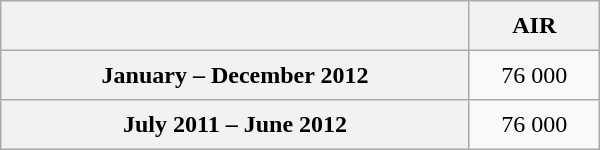<table class="wikitable sortable" style="text-align:center; width:400px; height:100px;">
<tr>
<th></th>
<th>AIR</th>
</tr>
<tr>
<th scope="row">January – December 2012</th>
<td>76 000</td>
</tr>
<tr>
<th scope="row">July 2011 – June 2012</th>
<td>76 000</td>
</tr>
</table>
